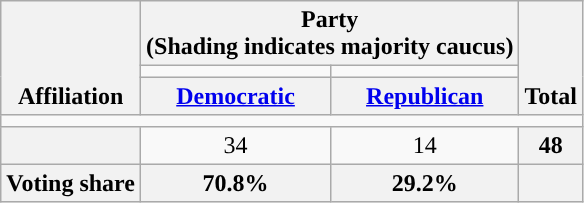<table class=wikitable style="text-align:center">
<tr style="vertical-align:bottom;">
<th rowspan=3>Affiliation</th>
<th colspan=2>Party <div>(Shading indicates majority caucus)</div></th>
<th rowspan=3>Total</th>
</tr>
<tr style="height:5px">
<td style="background-color:"></td>
<td style="background-color:"></td>
</tr>
<tr>
<th><a href='#'>Democratic</a></th>
<th><a href='#'>Republican</a></th>
</tr>
<tr>
<td colspan=5></td>
</tr>
<tr>
<th nowrap style="font-size:80%"></th>
<td>34</td>
<td>14</td>
<th>48</th>
</tr>
<tr>
<th>Voting share</th>
<th>70.8%</th>
<th>29.2%</th>
<th colspan=2></th>
</tr>
</table>
